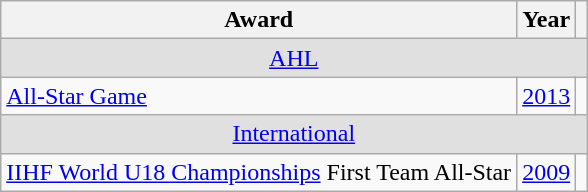<table class="wikitable">
<tr>
<th>Award</th>
<th>Year</th>
<th></th>
</tr>
<tr ALIGN="center" bgcolor="#e0e0e0">
<td colspan="3"><a href='#'>AHL</a></td>
</tr>
<tr>
<td><a href='#'>All-Star Game</a></td>
<td><a href='#'>2013</a></td>
<td></td>
</tr>
<tr ALIGN="center" bgcolor="#e0e0e0">
<td colspan="3"><a href='#'>International</a></td>
</tr>
<tr>
<td><a href='#'>IIHF World U18 Championships</a> First Team All-Star</td>
<td><a href='#'>2009</a></td>
<td></td>
</tr>
</table>
